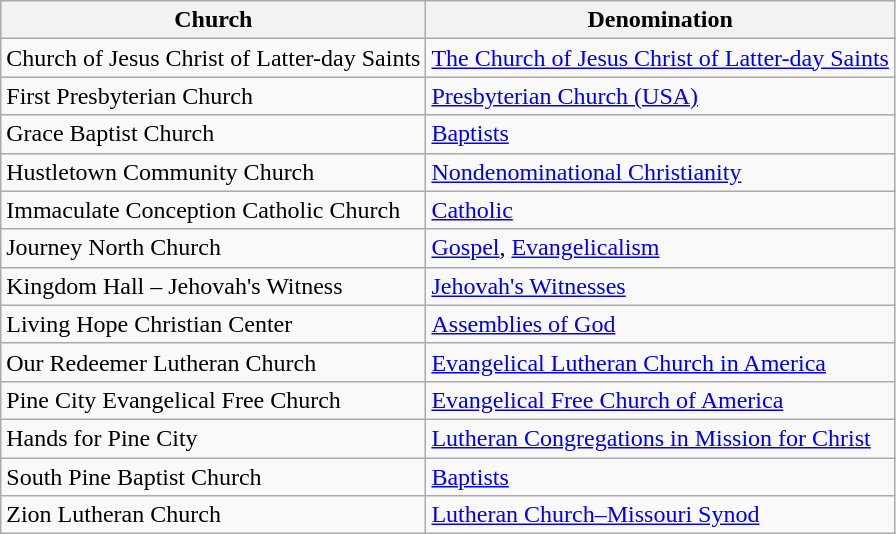<table class="wikitable">
<tr>
<th>Church</th>
<th>Denomination</th>
</tr>
<tr>
<td>Church of Jesus Christ of Latter-day Saints</td>
<td><a href='#'>The Church of Jesus Christ of Latter-day Saints</a></td>
</tr>
<tr>
<td>First Presbyterian Church</td>
<td><a href='#'>Presbyterian Church (USA)</a></td>
</tr>
<tr>
<td>Grace Baptist Church</td>
<td><a href='#'>Baptists</a></td>
</tr>
<tr>
<td>Hustletown Community Church</td>
<td><a href='#'>Nondenominational Christianity</a></td>
</tr>
<tr>
<td>Immaculate Conception Catholic Church</td>
<td><a href='#'>Catholic</a></td>
</tr>
<tr>
<td>Journey North Church</td>
<td><a href='#'>Gospel</a>, <a href='#'>Evangelicalism</a></td>
</tr>
<tr>
<td>Kingdom Hall – Jehovah's Witness</td>
<td><a href='#'>Jehovah's Witnesses</a></td>
</tr>
<tr>
<td>Living Hope Christian Center</td>
<td><a href='#'>Assemblies of God</a></td>
</tr>
<tr>
<td>Our Redeemer Lutheran Church</td>
<td><a href='#'>Evangelical Lutheran Church in America</a></td>
</tr>
<tr>
<td>Pine City Evangelical Free Church</td>
<td><a href='#'>Evangelical Free Church of America</a></td>
</tr>
<tr>
<td>Hands for Pine City</td>
<td><a href='#'>Lutheran Congregations in Mission for Christ</a></td>
</tr>
<tr>
<td>South Pine Baptist Church</td>
<td><a href='#'>Baptists</a></td>
</tr>
<tr>
<td>Zion Lutheran Church</td>
<td><a href='#'>Lutheran Church–Missouri Synod</a></td>
</tr>
</table>
